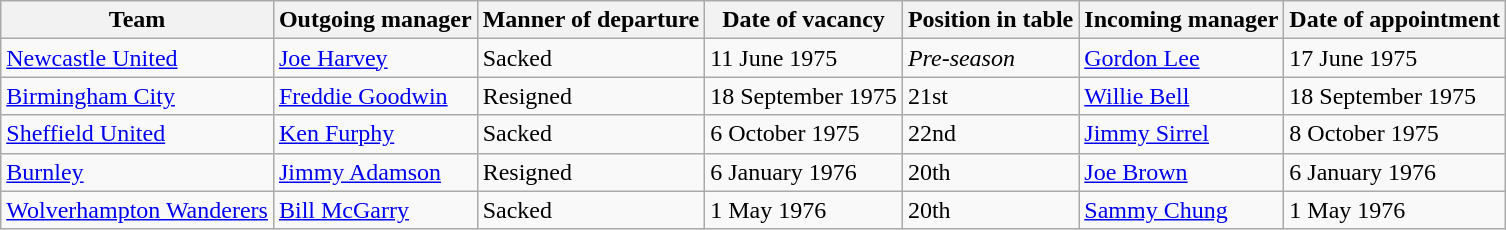<table class="wikitable">
<tr>
<th>Team</th>
<th>Outgoing manager</th>
<th>Manner of departure</th>
<th>Date of vacancy</th>
<th>Position in table</th>
<th>Incoming manager</th>
<th>Date of appointment</th>
</tr>
<tr>
<td><a href='#'>Newcastle United</a></td>
<td> <a href='#'>Joe Harvey</a></td>
<td>Sacked</td>
<td>11 June 1975</td>
<td><em>Pre-season</em></td>
<td> <a href='#'>Gordon Lee</a></td>
<td>17 June 1975</td>
</tr>
<tr>
<td><a href='#'>Birmingham City</a></td>
<td> <a href='#'>Freddie Goodwin</a></td>
<td>Resigned</td>
<td>18 September 1975</td>
<td>21st</td>
<td> <a href='#'>Willie Bell</a></td>
<td>18 September 1975</td>
</tr>
<tr>
<td><a href='#'>Sheffield United</a></td>
<td> <a href='#'>Ken Furphy</a></td>
<td>Sacked</td>
<td>6 October 1975</td>
<td>22nd</td>
<td> <a href='#'>Jimmy Sirrel</a></td>
<td>8 October 1975</td>
</tr>
<tr>
<td><a href='#'>Burnley</a></td>
<td> <a href='#'>Jimmy Adamson</a></td>
<td>Resigned</td>
<td>6 January 1976</td>
<td>20th</td>
<td> <a href='#'>Joe Brown</a></td>
<td>6 January 1976</td>
</tr>
<tr>
<td><a href='#'>Wolverhampton Wanderers</a></td>
<td> <a href='#'>Bill McGarry</a></td>
<td>Sacked</td>
<td>1 May 1976</td>
<td>20th</td>
<td> <a href='#'>Sammy Chung</a></td>
<td>1 May 1976</td>
</tr>
</table>
